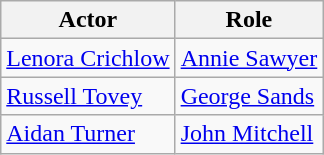<table class="wikitable">
<tr>
<th>Actor</th>
<th>Role</th>
</tr>
<tr>
<td><a href='#'>Lenora Crichlow</a></td>
<td><a href='#'>Annie Sawyer</a></td>
</tr>
<tr>
<td><a href='#'>Russell Tovey</a></td>
<td><a href='#'>George Sands</a></td>
</tr>
<tr>
<td><a href='#'>Aidan Turner</a></td>
<td><a href='#'>John Mitchell</a></td>
</tr>
</table>
